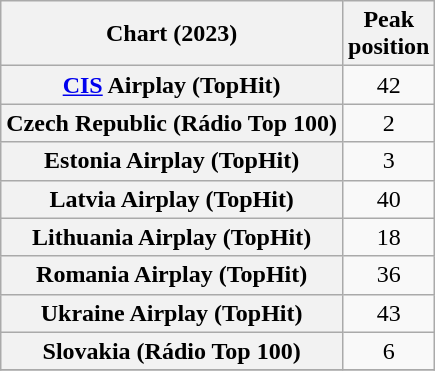<table class="wikitable sortable plainrowheaders" style="text-align:center">
<tr>
<th scope="col">Chart (2023)</th>
<th scope="col">Peak<br>position</th>
</tr>
<tr>
<th scope="row"><a href='#'>CIS</a> Airplay (TopHit)</th>
<td>42</td>
</tr>
<tr>
<th scope="row">Czech Republic (Rádio Top 100)</th>
<td>2</td>
</tr>
<tr>
<th scope="row">Estonia Airplay (TopHit)</th>
<td>3</td>
</tr>
<tr>
<th scope="row">Latvia Airplay (TopHit)</th>
<td>40</td>
</tr>
<tr>
<th scope="row">Lithuania Airplay (TopHit)</th>
<td>18</td>
</tr>
<tr>
<th scope="row">Romania Airplay (TopHit)</th>
<td>36</td>
</tr>
<tr>
<th scope="row">Ukraine Airplay (TopHit)</th>
<td>43</td>
</tr>
<tr>
<th scope="row">Slovakia (Rádio Top 100)</th>
<td>6</td>
</tr>
<tr>
</tr>
</table>
